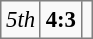<table bgcolor="#f9f9f9" cellpadding="3" cellspacing="0" border="1" style="font-size: 95%; border: gray solid 1px; border-collapse: collapse; background: #f9f9f9;">
<tr>
<td><strong></strong> <em>5th</em></td>
<td align="center"><strong>4:3</strong></td>
<td></td>
</tr>
</table>
